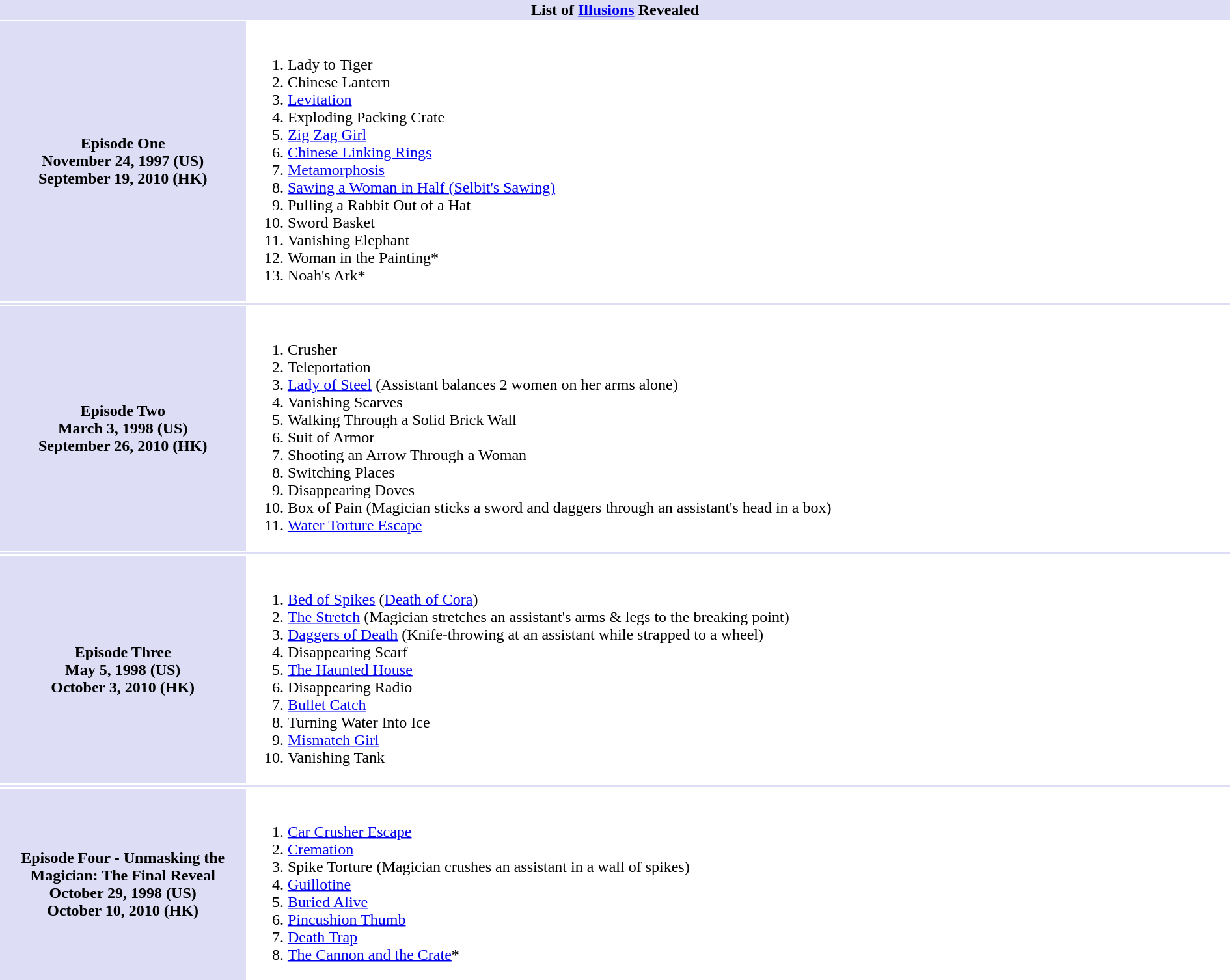<table>
<tr>
<th colspan="2" bgcolor="#DDDDF6">List of <a href='#'>Illusions</a> Revealed</th>
</tr>
<tr>
<th bgcolor="#DDDDF6" width="20%">Episode One<br>November 24, 1997 (US)<br>September 19, 2010 (HK)</th>
<td><br><ol><li>Lady to Tiger</li><li>Chinese Lantern</li><li><a href='#'>Levitation</a></li><li>Exploding Packing Crate</li><li><a href='#'>Zig Zag Girl</a></li><li><a href='#'>Chinese Linking Rings</a></li><li><a href='#'>Metamorphosis</a></li><li><a href='#'>Sawing a Woman in Half (Selbit's Sawing)</a></li><li>Pulling a Rabbit Out of a Hat</li><li>Sword Basket</li><li>Vanishing Elephant</li><li>Woman in the Painting*</li><li>Noah's Ark*</li></ol></td>
</tr>
<tr>
<td colspan="2" bgcolor="#DDDDF6"></td>
</tr>
<tr>
<th bgcolor="#DDDDF6" width="20%">Episode Two<br>March 3, 1998 (US)<br>September 26, 2010 (HK)</th>
<td><br><ol><li>Crusher</li><li>Teleportation</li><li><a href='#'>Lady of Steel</a> (Assistant balances 2 women on her arms alone)</li><li>Vanishing Scarves</li><li>Walking Through a Solid Brick Wall</li><li>Suit of Armor</li><li>Shooting an Arrow Through a Woman</li><li>Switching Places</li><li>Disappearing Doves</li><li>Box of Pain (Magician sticks a sword and daggers through an assistant's head in a box)</li><li><a href='#'>Water Torture Escape</a></li></ol></td>
</tr>
<tr>
<td colspan="2" bgcolor="#DDDDF6"></td>
</tr>
<tr>
<th bgcolor="#DDDDF6" width="20%">Episode Three<br>May 5, 1998 (US)<br>October 3, 2010 (HK)</th>
<td><br><ol><li><a href='#'>Bed of Spikes</a> (<a href='#'>Death of Cora</a>)</li><li><a href='#'>The Stretch</a> (Magician stretches an assistant's arms & legs to the breaking point)</li><li><a href='#'>Daggers of Death</a> (Knife-throwing at an assistant while strapped to a wheel)</li><li>Disappearing Scarf</li><li><a href='#'>The Haunted House</a></li><li>Disappearing Radio</li><li><a href='#'>Bullet Catch</a></li><li>Turning Water Into Ice</li><li><a href='#'>Mismatch Girl</a></li><li>Vanishing Tank</li></ol></td>
</tr>
<tr>
<td colspan="2" bgcolor="#DDDDF6"></td>
</tr>
<tr>
<th bgcolor="#DDDDF6" width="20%">Episode Four - Unmasking the Magician: The Final Reveal<br>October 29, 1998 (US)<br>October 10, 2010 (HK)</th>
<td><br><ol><li><a href='#'>Car Crusher Escape</a></li><li><a href='#'>Cremation</a></li><li>Spike Torture (Magician crushes an assistant in a wall of spikes)</li><li><a href='#'>Guillotine</a></li><li><a href='#'>Buried Alive</a></li><li><a href='#'>Pincushion Thumb</a></li><li><a href='#'>Death Trap</a></li><li><a href='#'>The Cannon and the Crate</a>*</li></ol></td>
</tr>
</table>
